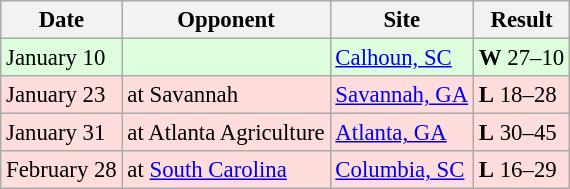<table class="wikitable" style="font-size:95%;">
<tr>
<th>Date</th>
<th>Opponent</th>
<th>Site</th>
<th>Result</th>
</tr>
<tr style="background: #ddffdd;">
<td>January 10</td>
<td></td>
<td><a href='#'>Calhoun, SC</a></td>
<td><strong>W</strong> 27–10</td>
</tr>
<tr style="background: #ffdddd;">
<td>January 23</td>
<td>at Savannah</td>
<td><a href='#'>Savannah, GA</a></td>
<td><strong>L</strong> 18–28</td>
</tr>
<tr style="background: #ffdddd;">
<td>January 31</td>
<td>at Atlanta Agriculture</td>
<td><a href='#'>Atlanta, GA</a></td>
<td><strong>L</strong> 30–45</td>
</tr>
<tr style="background: #ffdddd;">
<td>February 28</td>
<td>at <a href='#'>South Carolina</a></td>
<td><a href='#'>Columbia, SC</a></td>
<td><strong>L</strong> 16–29</td>
</tr>
</table>
